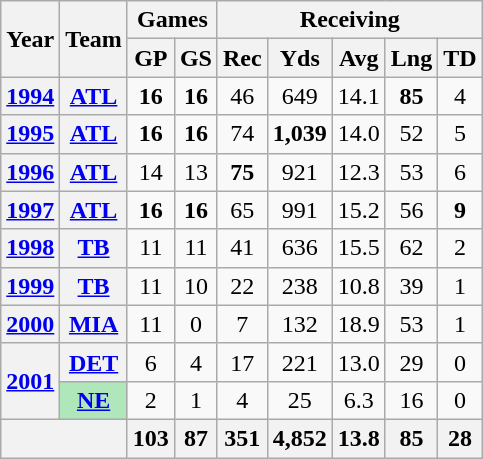<table class="wikitable" style="text-align:center;">
<tr>
<th rowspan="2">Year</th>
<th rowspan="2">Team</th>
<th colspan="2">Games</th>
<th colspan="5">Receiving</th>
</tr>
<tr>
<th>GP</th>
<th>GS</th>
<th>Rec</th>
<th>Yds</th>
<th>Avg</th>
<th>Lng</th>
<th>TD</th>
</tr>
<tr>
<th><a href='#'>1994</a></th>
<th><a href='#'>ATL</a></th>
<td><strong>16</strong></td>
<td><strong>16</strong></td>
<td>46</td>
<td>649</td>
<td>14.1</td>
<td><strong>85</strong></td>
<td>4</td>
</tr>
<tr>
<th><a href='#'>1995</a></th>
<th><a href='#'>ATL</a></th>
<td><strong>16</strong></td>
<td><strong>16</strong></td>
<td>74</td>
<td><strong>1,039</strong></td>
<td>14.0</td>
<td>52</td>
<td>5</td>
</tr>
<tr>
<th><a href='#'>1996</a></th>
<th><a href='#'>ATL</a></th>
<td>14</td>
<td>13</td>
<td><strong>75</strong></td>
<td>921</td>
<td>12.3</td>
<td>53</td>
<td>6</td>
</tr>
<tr>
<th><a href='#'>1997</a></th>
<th><a href='#'>ATL</a></th>
<td><strong>16</strong></td>
<td><strong>16</strong></td>
<td>65</td>
<td>991</td>
<td>15.2</td>
<td>56</td>
<td><strong>9</strong></td>
</tr>
<tr>
<th><a href='#'>1998</a></th>
<th><a href='#'>TB</a></th>
<td>11</td>
<td>11</td>
<td>41</td>
<td>636</td>
<td>15.5</td>
<td>62</td>
<td>2</td>
</tr>
<tr>
<th><a href='#'>1999</a></th>
<th><a href='#'>TB</a></th>
<td>11</td>
<td>10</td>
<td>22</td>
<td>238</td>
<td>10.8</td>
<td>39</td>
<td>1</td>
</tr>
<tr>
<th><a href='#'>2000</a></th>
<th><a href='#'>MIA</a></th>
<td>11</td>
<td>0</td>
<td>7</td>
<td>132</td>
<td>18.9</td>
<td>53</td>
<td>1</td>
</tr>
<tr>
<th rowspan="2"><a href='#'>2001</a></th>
<th><a href='#'>DET</a></th>
<td>6</td>
<td>4</td>
<td>17</td>
<td>221</td>
<td>13.0</td>
<td>29</td>
<td>0</td>
</tr>
<tr>
<th style="background:#afe6ba;"><a href='#'>NE</a></th>
<td>2</td>
<td>1</td>
<td>4</td>
<td>25</td>
<td>6.3</td>
<td>16</td>
<td>0</td>
</tr>
<tr>
<th colspan="2"></th>
<th>103</th>
<th>87</th>
<th>351</th>
<th>4,852</th>
<th>13.8</th>
<th>85</th>
<th>28</th>
</tr>
</table>
